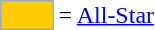<table>
<tr>
<td style="background:#fc0; border:1px solid #aaa; width:2em;"></td>
<td>= <a href='#'>All-Star</a></td>
</tr>
</table>
